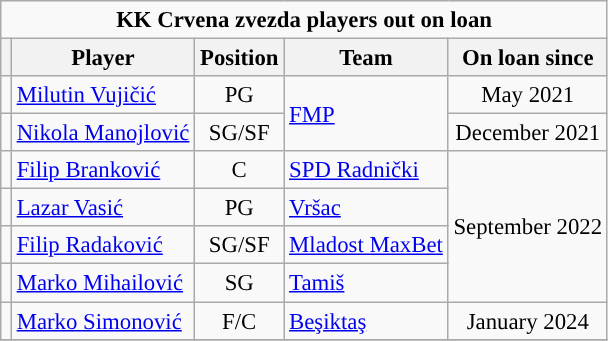<table class="wikitable sortable" style="font-size: 95%; text-align:center;">
<tr>
<td colspan=6><strong>KK Crvena zvezda players out on loan</strong></td>
</tr>
<tr>
<th></th>
<th>Player</th>
<th>Position</th>
<th>Team</th>
<th>On loan since</th>
</tr>
<tr>
<td></td>
<td style="text-align:left;"><a href='#'>Milutin Vujičić</a></td>
<td>PG</td>
<td style="text-align:left;" rowspan=2> <a href='#'>FMP</a></td>
<td>May 2021</td>
</tr>
<tr>
<td></td>
<td style="text-align:left;"><a href='#'>Nikola Manojlović</a></td>
<td>SG/SF</td>
<td>December 2021</td>
</tr>
<tr>
<td></td>
<td style="text-align:left;"><a href='#'>Filip Branković</a></td>
<td>C</td>
<td style="text-align:left;"> <a href='#'>SPD Radnički</a></td>
<td rowspan=4>September 2022</td>
</tr>
<tr>
<td></td>
<td style="text-align:left;"><a href='#'>Lazar Vasić</a></td>
<td>PG</td>
<td style="text-align:left;"> <a href='#'>Vršac</a></td>
</tr>
<tr>
<td></td>
<td style="text-align:left;"><a href='#'>Filip Radaković</a></td>
<td>SG/SF</td>
<td style="text-align:left;"> <a href='#'>Mladost MaxBet</a></td>
</tr>
<tr>
<td></td>
<td style="text-align:left;"><a href='#'>Marko Mihailović</a></td>
<td>SG</td>
<td style="text-align:left;"> <a href='#'>Tamiš</a></td>
</tr>
<tr>
<td></td>
<td style="text-align:left;"><a href='#'>Marko Simonović</a></td>
<td>F/C</td>
<td style="text-align:left;"> <a href='#'>Beşiktaş</a></td>
<td>January 2024</td>
</tr>
<tr>
</tr>
</table>
